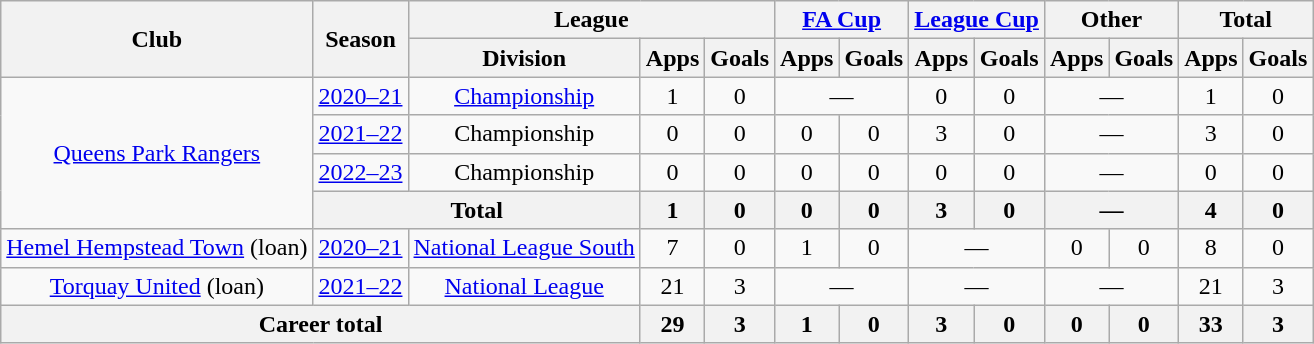<table class="wikitable" style="text-align:center">
<tr>
<th rowspan="2">Club</th>
<th rowspan="2">Season</th>
<th colspan="3">League</th>
<th colspan="2"><a href='#'>FA Cup</a></th>
<th colspan="2"><a href='#'>League Cup</a></th>
<th colspan="2">Other</th>
<th colspan="2">Total</th>
</tr>
<tr>
<th>Division</th>
<th>Apps</th>
<th>Goals</th>
<th>Apps</th>
<th>Goals</th>
<th>Apps</th>
<th>Goals</th>
<th>Apps</th>
<th>Goals</th>
<th>Apps</th>
<th>Goals</th>
</tr>
<tr>
<td rowspan="4"><a href='#'>Queens Park Rangers</a></td>
<td><a href='#'>2020–21</a></td>
<td><a href='#'>Championship</a></td>
<td>1</td>
<td>0</td>
<td colspan="2">—</td>
<td>0</td>
<td>0</td>
<td colspan="2">—</td>
<td>1</td>
<td>0</td>
</tr>
<tr>
<td><a href='#'>2021–22</a></td>
<td>Championship</td>
<td>0</td>
<td>0</td>
<td>0</td>
<td>0</td>
<td>3</td>
<td>0</td>
<td colspan="2">—</td>
<td>3</td>
<td>0</td>
</tr>
<tr>
<td><a href='#'>2022–23</a></td>
<td>Championship</td>
<td>0</td>
<td>0</td>
<td>0</td>
<td>0</td>
<td>0</td>
<td>0</td>
<td colspan="2">—</td>
<td>0</td>
<td>0</td>
</tr>
<tr>
<th colspan=2>Total</th>
<th>1</th>
<th>0</th>
<th>0</th>
<th>0</th>
<th>3</th>
<th>0</th>
<th colspan="2">—</th>
<th>4</th>
<th>0</th>
</tr>
<tr>
<td><a href='#'>Hemel Hempstead Town</a> (loan)</td>
<td><a href='#'>2020–21</a></td>
<td><a href='#'>National League South</a></td>
<td>7</td>
<td>0</td>
<td>1</td>
<td>0</td>
<td colspan="2">—</td>
<td>0</td>
<td>0</td>
<td>8</td>
<td>0</td>
</tr>
<tr>
<td><a href='#'>Torquay United</a> (loan)</td>
<td><a href='#'>2021–22</a></td>
<td><a href='#'>National League</a></td>
<td>21</td>
<td>3</td>
<td colspan="2">—</td>
<td colspan="2">—</td>
<td colspan="2">—</td>
<td>21</td>
<td>3</td>
</tr>
<tr>
<th colspan=3>Career total</th>
<th>29</th>
<th>3</th>
<th>1</th>
<th>0</th>
<th>3</th>
<th>0</th>
<th>0</th>
<th>0</th>
<th>33</th>
<th>3</th>
</tr>
</table>
